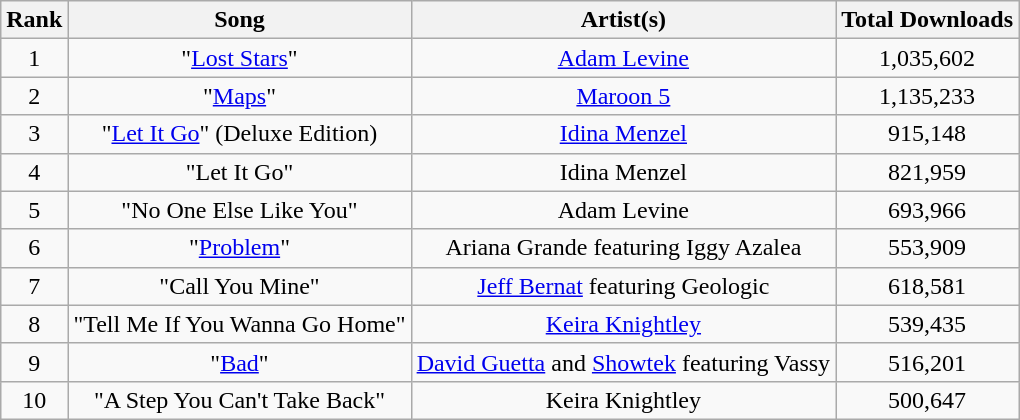<table class="wikitable" style="text-align:center">
<tr>
<th>Rank</th>
<th>Song</th>
<th>Artist(s)</th>
<th>Total Downloads</th>
</tr>
<tr>
<td>1</td>
<td>"<a href='#'>Lost Stars</a>"</td>
<td><a href='#'>Adam Levine</a></td>
<td>1,035,602</td>
</tr>
<tr>
<td>2</td>
<td>"<a href='#'>Maps</a>"</td>
<td><a href='#'>Maroon 5</a></td>
<td>1,135,233</td>
</tr>
<tr>
<td>3</td>
<td>"<a href='#'>Let It Go</a>" (Deluxe Edition)</td>
<td><a href='#'>Idina Menzel</a></td>
<td>915,148</td>
</tr>
<tr>
<td>4</td>
<td>"Let It Go"</td>
<td>Idina Menzel</td>
<td>821,959</td>
</tr>
<tr>
<td>5</td>
<td>"No One Else Like You"</td>
<td>Adam Levine</td>
<td>693,966</td>
</tr>
<tr>
<td>6</td>
<td>"<a href='#'>Problem</a>"</td>
<td>Ariana Grande featuring Iggy Azalea</td>
<td>553,909</td>
</tr>
<tr>
<td>7</td>
<td>"Call You Mine"</td>
<td><a href='#'>Jeff Bernat</a> featuring Geologic</td>
<td>618,581</td>
</tr>
<tr>
<td>8</td>
<td>"Tell Me If You Wanna Go Home"</td>
<td><a href='#'>Keira Knightley</a></td>
<td>539,435</td>
</tr>
<tr>
<td>9</td>
<td>"<a href='#'>Bad</a>"</td>
<td><a href='#'>David Guetta</a> and <a href='#'>Showtek</a> featuring Vassy</td>
<td>516,201</td>
</tr>
<tr>
<td>10</td>
<td>"A Step You Can't Take Back"</td>
<td>Keira Knightley</td>
<td>500,647</td>
</tr>
</table>
